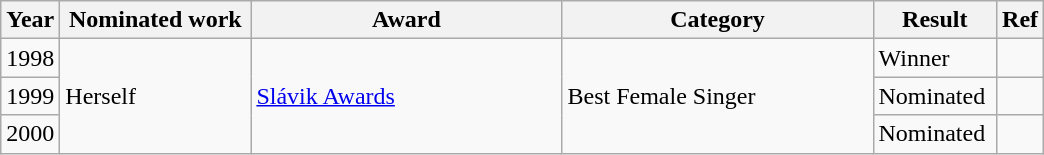<table class="wikitable">
<tr>
<th width="1">Year</th>
<th width="120">Nominated work</th>
<th width="200">Award</th>
<th width="200">Category</th>
<th width="75">Result</th>
<th width="1">Ref</th>
</tr>
<tr>
<td>1998</td>
<td rowspan=3>Herself</td>
<td rowspan=3><a href='#'>Slávik Awards</a></td>
<td rowspan=3>Best Female Singer</td>
<td>Winner</td>
<td></td>
</tr>
<tr>
<td>1999</td>
<td>Nominated</td>
<td></td>
</tr>
<tr>
<td>2000</td>
<td>Nominated</td>
<td></td>
</tr>
</table>
